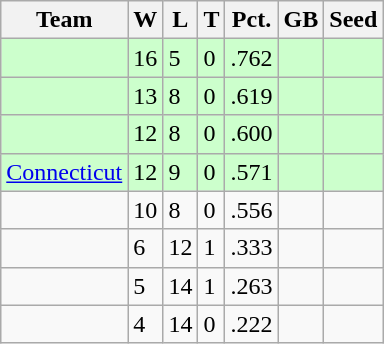<table class=wikitable>
<tr>
<th>Team</th>
<th>W</th>
<th>L</th>
<th>T</th>
<th>Pct.</th>
<th>GB</th>
<th>Seed</th>
</tr>
<tr bgcolor=#ccffcc>
<td></td>
<td>16</td>
<td>5</td>
<td>0</td>
<td>.762</td>
<td></td>
<td></td>
</tr>
<tr bgcolor=#ccffcc>
<td></td>
<td>13</td>
<td>8</td>
<td>0</td>
<td>.619</td>
<td></td>
<td></td>
</tr>
<tr bgcolor=#ccffcc>
<td></td>
<td>12</td>
<td>8</td>
<td>0</td>
<td>.600</td>
<td></td>
<td></td>
</tr>
<tr bgcolor=#ccffcc>
<td><a href='#'>Connecticut</a></td>
<td>12</td>
<td>9</td>
<td>0</td>
<td>.571</td>
<td></td>
<td></td>
</tr>
<tr>
<td></td>
<td>10</td>
<td>8</td>
<td>0</td>
<td>.556</td>
<td></td>
<td></td>
</tr>
<tr>
<td></td>
<td>6</td>
<td>12</td>
<td>1</td>
<td>.333</td>
<td></td>
<td></td>
</tr>
<tr>
<td></td>
<td>5</td>
<td>14</td>
<td>1</td>
<td>.263</td>
<td></td>
<td></td>
</tr>
<tr>
<td></td>
<td>4</td>
<td>14</td>
<td>0</td>
<td>.222</td>
<td></td>
<td></td>
</tr>
</table>
